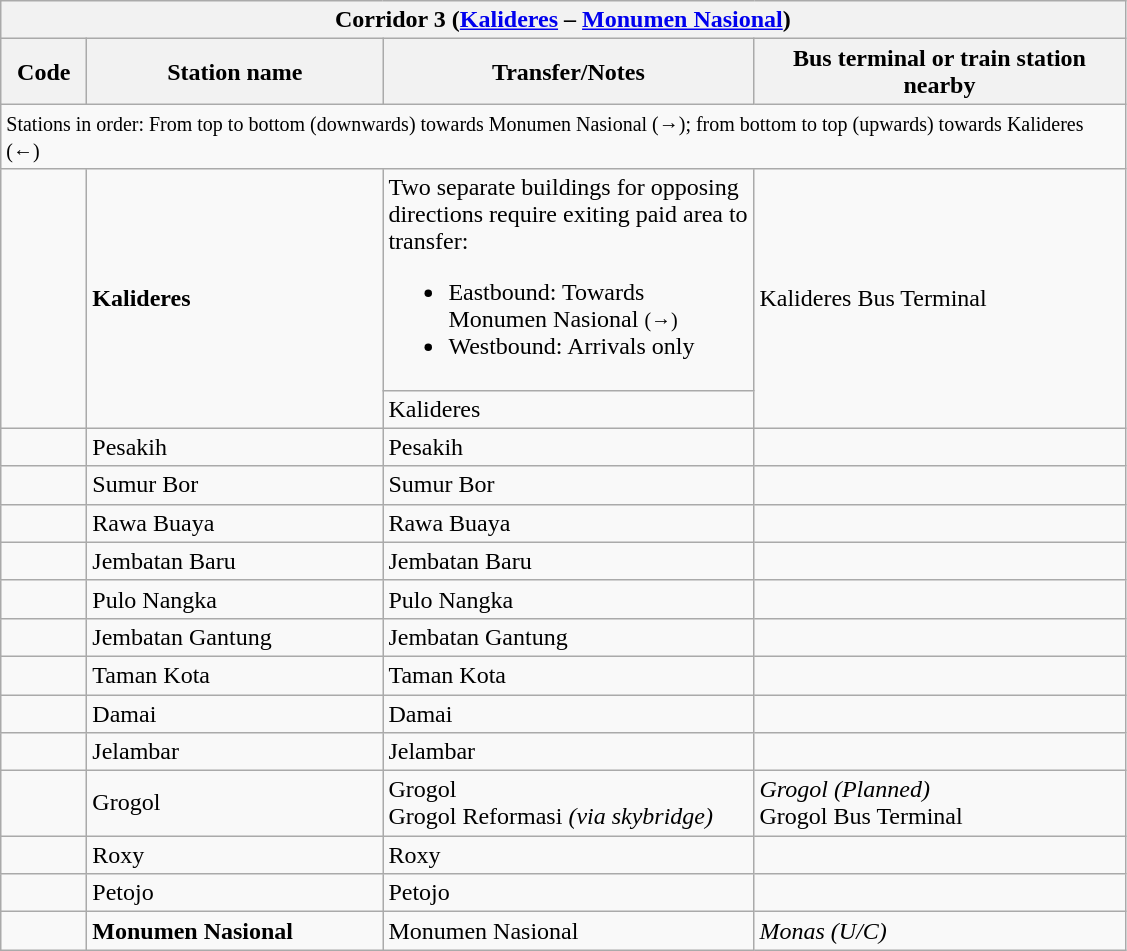<table class="wikitable" style="font-size:100%">
<tr>
<th colspan="4" align="left"> Corridor 3 (<a href='#'>Kalideres</a> – <a href='#'>Monumen Nasional</a>)</th>
</tr>
<tr>
<th width="50">Code</th>
<th width="190">Station name</th>
<th width="240">Transfer/Notes</th>
<th width="240">Bus terminal or train station nearby</th>
</tr>
<tr>
<td colspan="4"><small>Stations in order: From top to bottom (downwards) towards Monumen Nasional (→); from bottom to top (upwards) towards Kalideres (←)</small></td>
</tr>
<tr>
<td rowspan="2" align="center"><strong></strong></td>
<td rowspan="2"><strong>Kalideres</strong></td>
<td>Two separate buildings for opposing directions require exiting paid area to transfer:<br><ul><li>Eastbound: Towards Monumen Nasional <small>(→)</small></li><li>Westbound: Arrivals only</li></ul></td>
<td rowspan="2"> Kalideres Bus Terminal</td>
</tr>
<tr>
<td> Kalideres</td>
</tr>
<tr>
<td align="center"><strong></strong></td>
<td>Pesakih</td>
<td> Pesakih</td>
<td></td>
</tr>
<tr>
<td align="center"><strong></strong></td>
<td>Sumur Bor</td>
<td> Sumur Bor</td>
<td></td>
</tr>
<tr>
<td align="center"><strong></strong></td>
<td>Rawa Buaya</td>
<td>  Rawa Buaya</td>
<td></td>
</tr>
<tr>
<td align="center"><strong></strong></td>
<td>Jembatan Baru</td>
<td>  Jembatan Baru</td>
<td></td>
</tr>
<tr>
<td align="center"><strong></strong></td>
<td>Pulo Nangka</td>
<td>  Pulo Nangka</td>
<td></td>
</tr>
<tr>
<td align="center"><strong></strong></td>
<td>Jembatan Gantung</td>
<td>  Jembatan Gantung</td>
<td></td>
</tr>
<tr>
<td align="center"><strong></strong></td>
<td>Taman Kota</td>
<td>  Taman Kota</td>
<td> </td>
</tr>
<tr>
<td align="center"><strong></strong><br><strong></strong></td>
<td>Damai</td>
<td>    Damai</td>
<td> </td>
</tr>
<tr>
<td align="center"><strong></strong><br><strong></strong></td>
<td>Jelambar</td>
<td>    Jelambar</td>
<td></td>
</tr>
<tr>
<td align="center"><strong></strong></td>
<td>Grogol</td>
<td>  Grogol<br>   Grogol Reformasi <em>(via skybridge)</em></td>
<td> <em>Grogol (Planned)</em><br> Grogol Bus Terminal</td>
</tr>
<tr>
<td align="center"><strong></strong></td>
<td>Roxy</td>
<td>  Roxy</td>
<td></td>
</tr>
<tr>
<td align="center"><strong></strong></td>
<td>Petojo</td>
<td>    Petojo</td>
<td></td>
</tr>
<tr>
<td align="center"><strong></strong><br><strong></strong></td>
<td><strong>Monumen Nasional</strong></td>
<td>    Monumen Nasional</td>
<td> <em>Monas (U/C)</em></td>
</tr>
</table>
